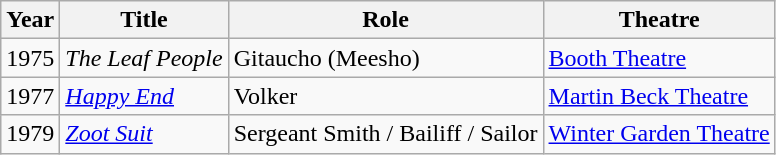<table class="wikitable">
<tr>
<th>Year</th>
<th>Title</th>
<th>Role</th>
<th>Theatre</th>
</tr>
<tr>
<td>1975</td>
<td><em>The Leaf People</em></td>
<td>Gitaucho (Meesho)</td>
<td><a href='#'>Booth Theatre</a></td>
</tr>
<tr>
<td>1977</td>
<td><em><a href='#'>Happy End</a></em></td>
<td>Volker</td>
<td><a href='#'>Martin Beck Theatre</a></td>
</tr>
<tr>
<td>1979</td>
<td><em><a href='#'>Zoot Suit</a></em></td>
<td>Sergeant Smith / Bailiff / Sailor</td>
<td><a href='#'>Winter Garden Theatre</a></td>
</tr>
</table>
